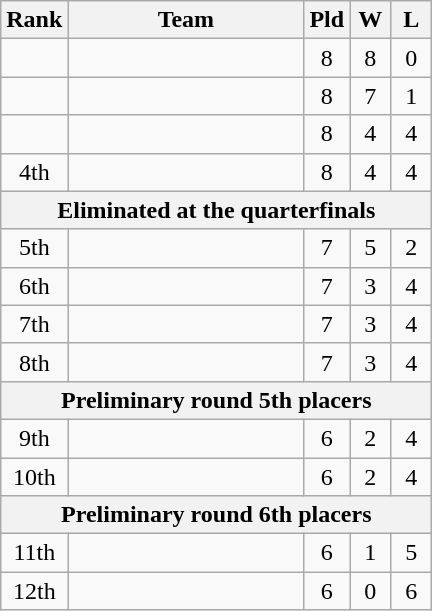<table class=wikitable>
<tr>
<th>Rank</th>
<th width=150px>Team</th>
<th width=20px>Pld</th>
<th width=20px>W</th>
<th width=20px>L</th>
</tr>
<tr align=center>
<td></td>
<td align=left></td>
<td>8</td>
<td>8</td>
<td>0</td>
</tr>
<tr align=center>
<td></td>
<td align=left></td>
<td>8</td>
<td>7</td>
<td>1</td>
</tr>
<tr align=center>
<td></td>
<td align=left></td>
<td>8</td>
<td>4</td>
<td>4</td>
</tr>
<tr align=center>
<td>4th</td>
<td align=left></td>
<td>8</td>
<td>4</td>
<td>4</td>
</tr>
<tr>
<th colspan=5>Eliminated at the quarterfinals</th>
</tr>
<tr align=center>
<td>5th</td>
<td align=left></td>
<td>7</td>
<td>5</td>
<td>2</td>
</tr>
<tr align=center>
<td>6th</td>
<td align=left></td>
<td>7</td>
<td>3</td>
<td>4</td>
</tr>
<tr align=center>
<td>7th</td>
<td align=left></td>
<td>7</td>
<td>3</td>
<td>4</td>
</tr>
<tr align=center>
<td>8th</td>
<td align=left></td>
<td>7</td>
<td>3</td>
<td>4</td>
</tr>
<tr>
<th colspan=5>Preliminary round 5th placers</th>
</tr>
<tr align=center>
<td>9th</td>
<td align=left></td>
<td>6</td>
<td>2</td>
<td>4</td>
</tr>
<tr align=center>
<td>10th</td>
<td align=left></td>
<td>6</td>
<td>2</td>
<td>4</td>
</tr>
<tr>
<th colspan=5>Preliminary round 6th placers</th>
</tr>
<tr align=center>
<td>11th</td>
<td align=left></td>
<td>6</td>
<td>1</td>
<td>5</td>
</tr>
<tr align=center>
<td>12th</td>
<td align=left></td>
<td>6</td>
<td>0</td>
<td>6</td>
</tr>
</table>
